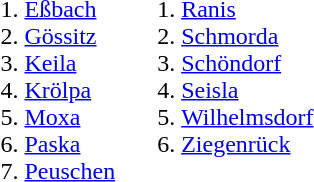<table>
<tr>
<td><br><ol><li><a href='#'>Eßbach</a></li><li><a href='#'>Gössitz</a></li><li><a href='#'>Keila</a></li><li><a href='#'>Krölpa</a></li><li><a href='#'>Moxa</a></li><li><a href='#'>Paska</a></li><li><a href='#'>Peuschen</a></li></ol></td>
<td valign=top><br><ol>
<li><a href='#'>Ranis</a>
<li><a href='#'>Schmorda</a>
<li><a href='#'>Schöndorf</a>
<li><a href='#'>Seisla</a> 
<li><a href='#'>Wilhelmsdorf</a> 
<li><a href='#'>Ziegenrück</a> 
</ol></td>
</tr>
</table>
